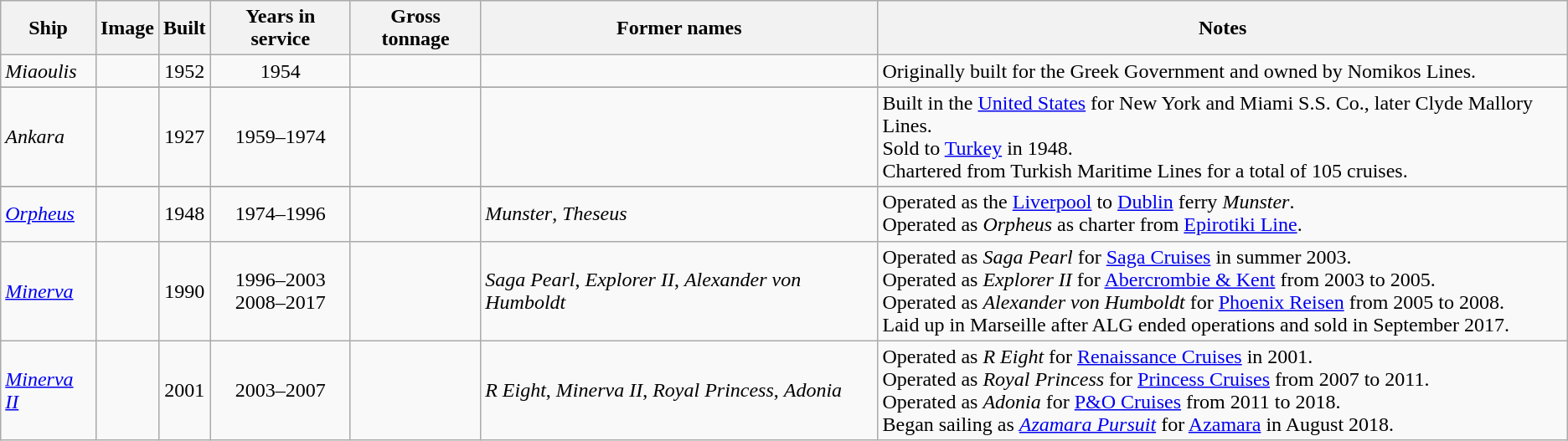<table class="wikitable sortable">
<tr>
<th>Ship</th>
<th>Image</th>
<th>Built</th>
<th>Years in service</th>
<th>Gross tonnage</th>
<th>Former names</th>
<th>Notes</th>
</tr>
<tr>
<td><em>Miaoulis</em></td>
<td></td>
<td align="Center">1952</td>
<td align="Center">1954</td>
<td align="Center"></td>
<td></td>
<td>Originally built for the Greek Government and owned by Nomikos Lines.</td>
</tr>
<tr>
</tr>
<tr>
<td><em>Ankara</em></td>
<td></td>
<td align="Center">1927</td>
<td align="Center">1959–1974</td>
<td align="Center"></td>
<td></td>
<td>Built in the <a href='#'>United States</a> for New York and Miami S.S. Co., later Clyde Mallory Lines.<br>Sold to <a href='#'>Turkey</a> in 1948.<br>Chartered from Turkish Maritime Lines for a total of 105 cruises.</td>
</tr>
<tr>
</tr>
<tr>
<td><a href='#'><em>Orpheus</em></a></td>
<td></td>
<td align="Center">1948</td>
<td align="Center">1974–1996</td>
<td align="Center"></td>
<td><em>Munster</em>, <em>Theseus</em></td>
<td>Operated as the <a href='#'>Liverpool</a> to <a href='#'>Dublin</a> ferry <em>Munster</em>.<br>Operated as <em>Orpheus</em> as charter from <a href='#'>Epirotiki Line</a>.</td>
</tr>
<tr>
<td><a href='#'><em>Minerva</em></a></td>
<td></td>
<td align="Center">1990</td>
<td align="Center">1996–2003<br>2008–2017</td>
<td align="Center"></td>
<td><em>Saga Pearl</em>, <em>Explorer II</em>, <em>Alexander von Humboldt</em></td>
<td>Operated as <em>Saga Pearl</em> for <a href='#'>Saga Cruises</a> in summer 2003.<br>Operated as <em>Explorer II</em> for <a href='#'>Abercrombie & Kent</a> from 2003 to 2005.<br>Operated as <em>Alexander von Humboldt</em> for <a href='#'>Phoenix Reisen</a> from 2005 to 2008.<br>Laid up in Marseille after ALG ended operations and sold in September 2017.</td>
</tr>
<tr>
<td><em><a href='#'>Minerva II</a></em></td>
<td></td>
<td align="Center">2001</td>
<td align="Center">2003–2007</td>
<td align="Center"></td>
<td><em>R Eight</em>, <em>Minerva II</em>, <em>Royal Princess</em>, <em>Adonia</em></td>
<td>Operated as <em>R Eight</em> for <a href='#'>Renaissance Cruises</a> in 2001.<br>Operated as <em>Royal Princess</em> for <a href='#'>Princess Cruises</a> from 2007 to 2011.<br>Operated as <em>Adonia</em> for <a href='#'>P&O Cruises</a> from 2011 to 2018.<br>Began sailing as <em><a href='#'>Azamara Pursuit</a></em> for <a href='#'>Azamara</a> in August 2018.</td>
</tr>
</table>
